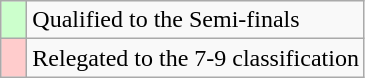<table class="wikitable">
<tr>
<td width=10px bgcolor="#ccffcc"></td>
<td>Qualified to the Semi-finals</td>
</tr>
<tr>
<td width=10px bgcolor="#ffcccc"></td>
<td>Relegated to the 7-9 classification</td>
</tr>
</table>
